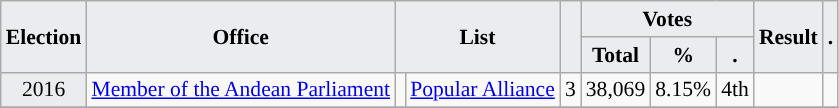<table class="wikitable" style="font-size:90%; text-align:center;">
<tr>
<th style="background-color:#EAECF0;" rowspan=2>Election</th>
<th style="background-color:#EAECF0;" rowspan=2>Office</th>
<th style="background-color:#EAECF0;" colspan=2 rowspan=2>List</th>
<th style="background-color:#EAECF0;" rowspan=2></th>
<th style="background-color:#EAECF0;" colspan=3>Votes</th>
<th style="background-color:#EAECF0;" rowspan=2>Result</th>
<th style="background-color:#EAECF0;" rowspan=2>.</th>
</tr>
<tr>
<th style="background-color:#EAECF0;">Total</th>
<th style="background-color:#EAECF0;">%</th>
<th style="background-color:#EAECF0;">.</th>
</tr>
<tr>
<td style="background-color:#EAECF0;">2016</td>
<td><a href='#'>Member of the Andean Parliament</a></td>
<td style="background-color:"></td>
<td><a href='#'>Popular Alliance</a></td>
<td>3</td>
<td>38,069</td>
<td>8.15%</td>
<td>4th</td>
<td></td>
<td></td>
</tr>
<tr>
</tr>
</table>
